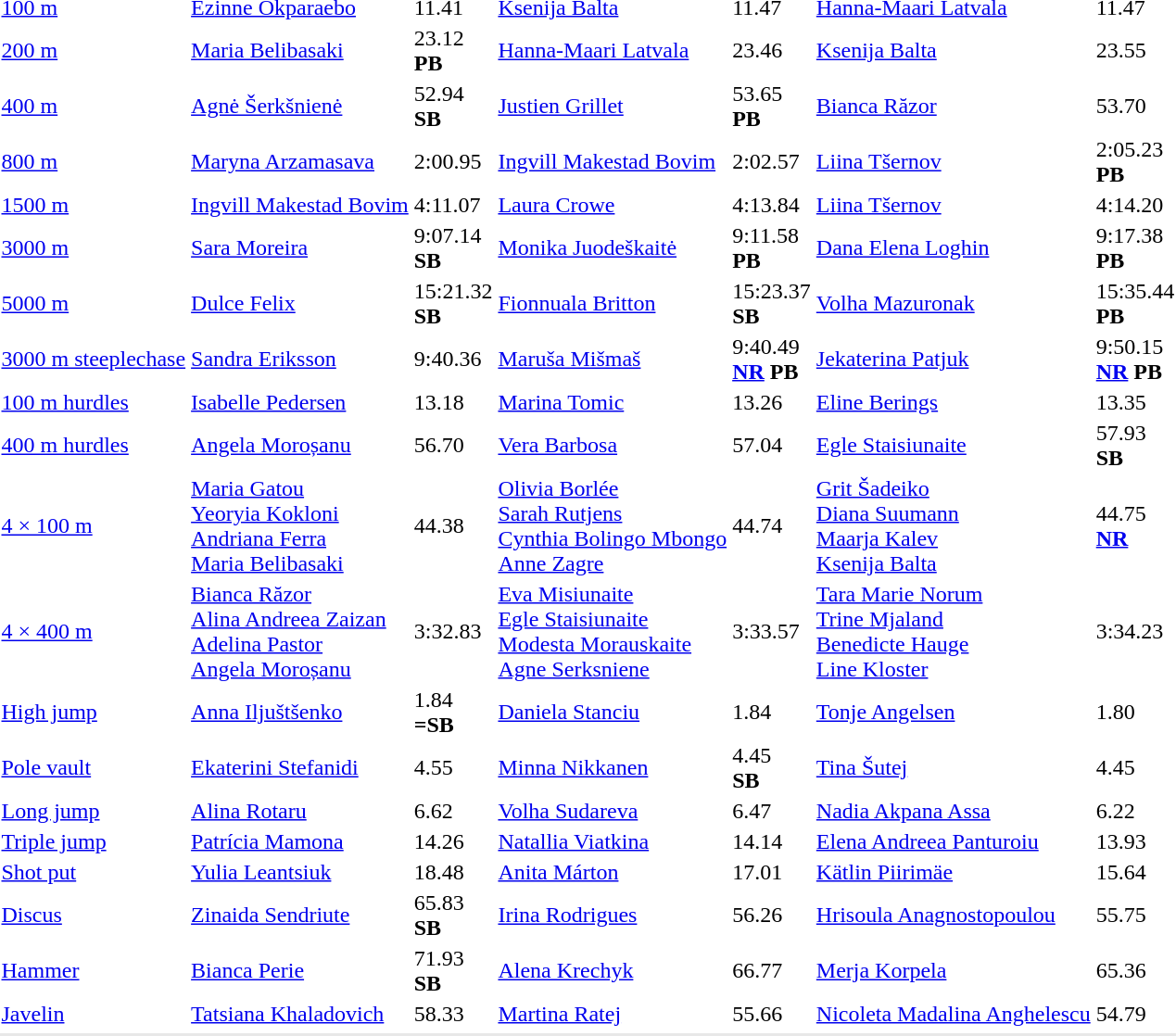<table>
<tr>
<td><a href='#'>100 m</a></td>
<td><a href='#'>Ezinne Okparaebo</a><br></td>
<td>11.41</td>
<td><a href='#'>Ksenija Balta</a><br></td>
<td>11.47</td>
<td><a href='#'>Hanna-Maari Latvala</a><br></td>
<td>11.47</td>
</tr>
<tr>
<td><a href='#'>200 m</a></td>
<td><a href='#'>Maria Belibasaki</a><br></td>
<td>23.12<br><strong>PB</strong></td>
<td><a href='#'>Hanna-Maari Latvala</a><br></td>
<td>23.46</td>
<td><a href='#'>Ksenija Balta</a><br></td>
<td>23.55</td>
</tr>
<tr>
<td><a href='#'>400 m</a></td>
<td><a href='#'>Agnė Šerkšnienė</a><br></td>
<td>52.94<br><strong>SB</strong></td>
<td><a href='#'>Justien Grillet</a><br></td>
<td>53.65<br><strong>PB</strong></td>
<td><a href='#'>Bianca Răzor</a><br></td>
<td>53.70</td>
</tr>
<tr>
<td><a href='#'>800 m</a></td>
<td><a href='#'>Maryna Arzamasava</a><br></td>
<td>2:00.95</td>
<td><a href='#'>Ingvill Makestad Bovim</a><br></td>
<td>2:02.57</td>
<td><a href='#'>Liina Tšernov</a><br></td>
<td>2:05.23<br><strong>PB</strong></td>
</tr>
<tr>
<td><a href='#'>1500 m</a></td>
<td><a href='#'>Ingvill Makestad Bovim</a><br></td>
<td>4:11.07</td>
<td><a href='#'>Laura Crowe</a><br></td>
<td>4:13.84</td>
<td><a href='#'>Liina Tšernov</a><br></td>
<td>4:14.20</td>
</tr>
<tr>
<td><a href='#'>3000 m</a></td>
<td><a href='#'>Sara Moreira</a><br></td>
<td>9:07.14<br><strong>SB</strong></td>
<td><a href='#'>Monika Juodeškaitė</a><br></td>
<td>9:11.58<br><strong>PB</strong></td>
<td><a href='#'>Dana Elena Loghin</a><br></td>
<td>9:17.38<br><strong>PB</strong></td>
</tr>
<tr>
<td><a href='#'>5000 m</a></td>
<td><a href='#'>Dulce Felix</a><br></td>
<td>15:21.32<br><strong>SB</strong></td>
<td><a href='#'>Fionnuala Britton</a><br></td>
<td>15:23.37<br><strong>SB</strong></td>
<td><a href='#'>Volha Mazuronak</a><br></td>
<td>15:35.44<br><strong>PB</strong></td>
</tr>
<tr>
<td><a href='#'>3000 m steeplechase</a></td>
<td><a href='#'>Sandra Eriksson</a><br></td>
<td>9:40.36</td>
<td><a href='#'>Maruša Mišmaš</a><br></td>
<td>9:40.49<br><strong><a href='#'>NR</a> PB</strong></td>
<td><a href='#'>Jekaterina Patjuk</a><br></td>
<td>9:50.15<br><strong><a href='#'>NR</a> PB</strong></td>
</tr>
<tr>
<td><a href='#'>100 m hurdles</a></td>
<td><a href='#'>Isabelle Pedersen</a><br></td>
<td>13.18</td>
<td><a href='#'>Marina Tomic</a><br></td>
<td>13.26</td>
<td><a href='#'>Eline Berings</a><br></td>
<td>13.35</td>
</tr>
<tr>
<td><a href='#'>400 m hurdles</a></td>
<td><a href='#'>Angela Moroșanu</a><br></td>
<td>56.70</td>
<td><a href='#'>Vera Barbosa</a><br></td>
<td>57.04</td>
<td><a href='#'>Egle Staisiunaite</a><br></td>
<td>57.93<br><strong>SB</strong></td>
</tr>
<tr>
<td><a href='#'>4 × 100 m</a></td>
<td><a href='#'>Maria Gatou</a><br><a href='#'>Yeoryia Kokloni</a><br><a href='#'>Andriana Ferra</a><br><a href='#'>Maria Belibasaki</a><br></td>
<td>44.38</td>
<td><a href='#'>Olivia Borlée</a><br><a href='#'>Sarah Rutjens</a><br><a href='#'>Cynthia Bolingo Mbongo</a><br><a href='#'>Anne Zagre</a><br></td>
<td>44.74</td>
<td><a href='#'>Grit Šadeiko</a><br><a href='#'>Diana Suumann</a><br><a href='#'>Maarja Kalev</a><br><a href='#'>Ksenija Balta</a><br></td>
<td>44.75<br><strong><a href='#'>NR</a></strong></td>
</tr>
<tr>
<td><a href='#'>4 × 400 m</a></td>
<td><a href='#'>Bianca Răzor</a><br><a href='#'>Alina Andreea Zaizan</a><br><a href='#'>Adelina Pastor</a><br><a href='#'>Angela Moroșanu</a><br></td>
<td>3:32.83</td>
<td><a href='#'>Eva Misiunaite</a><br><a href='#'>Egle Staisiunaite</a><br><a href='#'>Modesta Morauskaite</a><br><a href='#'>Agne Serksniene</a><br></td>
<td>3:33.57</td>
<td><a href='#'>Tara Marie Norum</a><br><a href='#'>Trine Mjaland</a><br><a href='#'>Benedicte Hauge</a><br><a href='#'>Line Kloster</a><br></td>
<td>3:34.23</td>
</tr>
<tr>
<td><a href='#'>High jump</a></td>
<td><a href='#'>Anna Iljuštšenko</a><br></td>
<td>1.84<br><strong>=SB</strong></td>
<td><a href='#'>Daniela Stanciu</a><br></td>
<td>1.84</td>
<td><a href='#'>Tonje Angelsen</a><br></td>
<td>1.80</td>
</tr>
<tr>
<td><a href='#'>Pole vault</a></td>
<td><a href='#'>Ekaterini Stefanidi</a><br></td>
<td>4.55</td>
<td><a href='#'>Minna Nikkanen</a><br></td>
<td>4.45<br><strong>SB</strong></td>
<td><a href='#'>Tina Šutej</a><br></td>
<td>4.45</td>
</tr>
<tr>
<td><a href='#'>Long jump</a></td>
<td><a href='#'>Alina Rotaru</a><br></td>
<td>6.62</td>
<td><a href='#'>Volha Sudareva</a><br></td>
<td>6.47</td>
<td><a href='#'>Nadia Akpana Assa</a><br></td>
<td>6.22</td>
</tr>
<tr>
<td><a href='#'>Triple jump</a></td>
<td><a href='#'>Patrícia Mamona</a><br></td>
<td>14.26</td>
<td><a href='#'>Natallia Viatkina</a><br></td>
<td>14.14</td>
<td><a href='#'>Elena Andreea Panturoiu</a><br></td>
<td>13.93</td>
</tr>
<tr>
<td><a href='#'>Shot put</a></td>
<td><a href='#'>Yulia Leantsiuk</a><br></td>
<td>18.48</td>
<td><a href='#'>Anita Márton</a><br></td>
<td>17.01</td>
<td><a href='#'>Kätlin Piirimäe</a><br></td>
<td>15.64</td>
</tr>
<tr>
<td><a href='#'>Discus</a></td>
<td><a href='#'>Zinaida Sendriute</a><br></td>
<td>65.83<br><strong>SB</strong></td>
<td><a href='#'>Irina Rodrigues</a><br></td>
<td>56.26</td>
<td><a href='#'>Hrisoula Anagnostopoulou</a><br></td>
<td>55.75</td>
</tr>
<tr>
<td><a href='#'>Hammer</a></td>
<td><a href='#'>Bianca Perie</a><br></td>
<td>71.93<br><strong>SB</strong></td>
<td><a href='#'>Alena Krechyk</a><br></td>
<td>66.77</td>
<td><a href='#'>Merja Korpela</a><br></td>
<td>65.36</td>
</tr>
<tr>
<td><a href='#'>Javelin</a></td>
<td><a href='#'>Tatsiana Khaladovich</a><br></td>
<td>58.33</td>
<td><a href='#'>Martina Ratej</a><br></td>
<td>55.66</td>
<td><a href='#'>Nicoleta Madalina Anghelescu</a><br></td>
<td>54.79</td>
</tr>
<tr>
</tr>
<tr bgcolor= e8e8e8>
<td colspan=7></td>
</tr>
</table>
